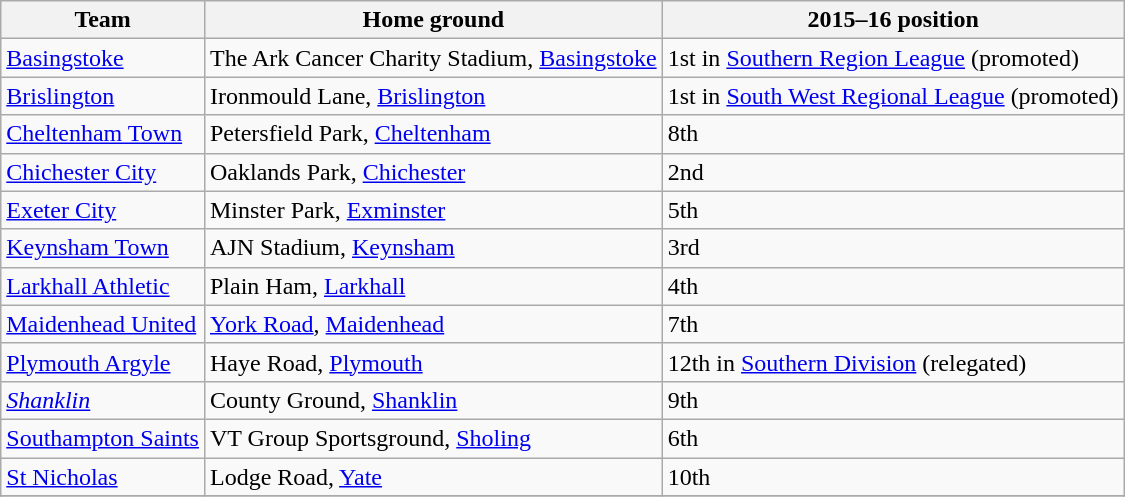<table class=wikitable>
<tr>
<th>Team</th>
<th>Home ground</th>
<th>2015–16 position</th>
</tr>
<tr>
<td><a href='#'>Basingstoke</a></td>
<td>The Ark Cancer Charity Stadium, <a href='#'>Basingstoke</a></td>
<td>1st in <a href='#'>Southern Region League</a> (promoted)</td>
</tr>
<tr>
<td><a href='#'>Brislington</a></td>
<td>Ironmould Lane, <a href='#'>Brislington</a></td>
<td>1st in <a href='#'>South West Regional League</a> (promoted)</td>
</tr>
<tr>
<td><a href='#'>Cheltenham Town</a></td>
<td>Petersfield Park, <a href='#'>Cheltenham</a></td>
<td>8th</td>
</tr>
<tr>
<td><a href='#'>Chichester City</a></td>
<td>Oaklands Park, <a href='#'>Chichester</a></td>
<td>2nd</td>
</tr>
<tr>
<td><a href='#'>Exeter City</a></td>
<td>Minster Park, <a href='#'>Exminster</a></td>
<td>5th</td>
</tr>
<tr>
<td><a href='#'>Keynsham Town</a></td>
<td>AJN Stadium, <a href='#'>Keynsham</a></td>
<td>3rd</td>
</tr>
<tr>
<td><a href='#'>Larkhall Athletic</a></td>
<td>Plain Ham, <a href='#'>Larkhall</a></td>
<td>4th</td>
</tr>
<tr>
<td><a href='#'>Maidenhead United</a></td>
<td><a href='#'>York Road</a>, <a href='#'>Maidenhead</a></td>
<td>7th</td>
</tr>
<tr>
<td><a href='#'>Plymouth Argyle</a></td>
<td>Haye Road, <a href='#'>Plymouth</a></td>
<td>12th in <a href='#'>Southern Division</a> (relegated)</td>
</tr>
<tr>
<td><em><a href='#'>Shanklin</a></em></td>
<td>County Ground, <a href='#'>Shanklin</a></td>
<td>9th</td>
</tr>
<tr>
<td><a href='#'>Southampton Saints</a></td>
<td>VT Group Sportsground, <a href='#'>Sholing</a></td>
<td>6th</td>
</tr>
<tr>
<td><a href='#'>St Nicholas</a></td>
<td>Lodge Road, <a href='#'>Yate</a></td>
<td>10th</td>
</tr>
<tr>
</tr>
</table>
